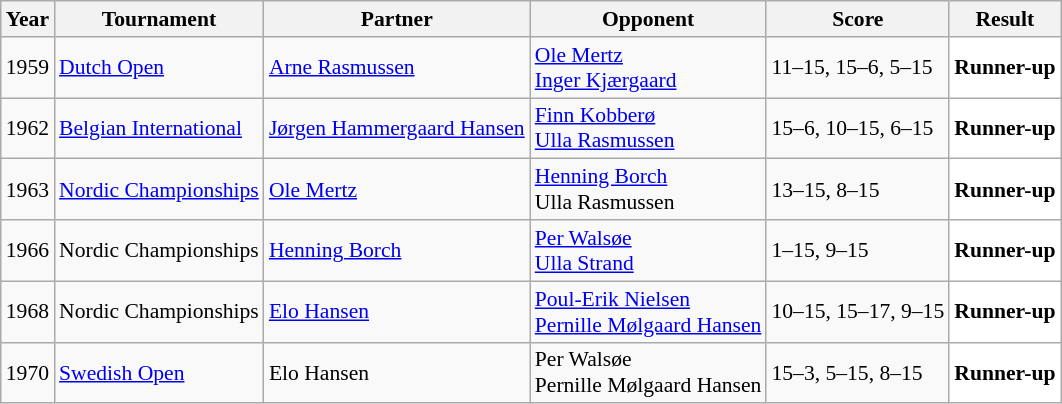<table class="sortable wikitable" style="font-size: 90%;">
<tr>
<th>Year</th>
<th>Tournament</th>
<th>Partner</th>
<th>Opponent</th>
<th>Score</th>
<th>Result</th>
</tr>
<tr>
<td align="center">1959</td>
<td align="left"><a href='#'>Dutch Open</a></td>
<td align="left"> <a href='#'>Arne Rasmussen</a></td>
<td align="left"> <a href='#'>Ole Mertz</a><br> <a href='#'>Inger Kjærgaard</a></td>
<td align="left">11–15, 15–6, 5–15</td>
<td style="text-align:left; background:white"> <strong>Runner-up</strong></td>
</tr>
<tr>
<td align="center">1962</td>
<td align="left"><a href='#'>Belgian International</a></td>
<td align="left"> <a href='#'>Jørgen Hammergaard Hansen</a></td>
<td align="left"> <a href='#'>Finn Kobberø</a><br> <a href='#'>Ulla Rasmussen</a></td>
<td align="left">15–6, 10–15, 6–15</td>
<td style="text-align:left; background: white"> <strong>Runner-up</strong></td>
</tr>
<tr>
<td align="center">1963</td>
<td align="left"><a href='#'>Nordic Championships</a></td>
<td align="left"> <a href='#'>Ole Mertz</a></td>
<td align="left"> <a href='#'>Henning Borch</a><br> Ulla Rasmussen</td>
<td align="left">13–15, 8–15</td>
<td style="text-align:left; background:white"> <strong>Runner-up</strong></td>
</tr>
<tr>
<td align="center">1966</td>
<td align="left">Nordic Championships</td>
<td align="left"> <a href='#'>Henning Borch</a></td>
<td align="left"> <a href='#'>Per Walsøe</a><br> <a href='#'>Ulla Strand</a></td>
<td align="left">1–15, 9–15</td>
<td style="text-align:left; background:white"> <strong>Runner-up</strong></td>
</tr>
<tr>
<td align="center">1968</td>
<td align="left">Nordic Championships</td>
<td align="left"> <a href='#'>Elo Hansen</a></td>
<td align="left"> <a href='#'>Poul-Erik Nielsen</a><br> <a href='#'>Pernille Mølgaard Hansen</a></td>
<td align="left">10–15, 15–17, 9–15</td>
<td style="text-align:left; background:white"> <strong>Runner-up</strong></td>
</tr>
<tr>
<td align="center">1970</td>
<td align="left"><a href='#'>Swedish Open</a></td>
<td align="left"> Elo Hansen</td>
<td align="left"> Per Walsøe<br> Pernille Mølgaard Hansen</td>
<td align="left">15–3, 5–15, 8–15</td>
<td style="text-align:left; background:white"> <strong>Runner-up</strong></td>
</tr>
</table>
